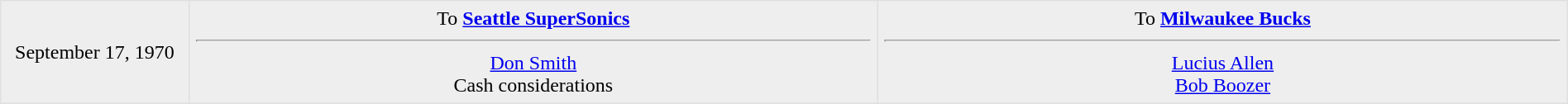<table border=1 style="border-collapse:collapse; text-align: center; width: 100%" bordercolor="#DFDFDF"  cellpadding="5">
<tr bgcolor="eeeeee">
<td style="width:12%">September 17, 1970</td>
<td style="width:44%" valign="top">To <strong><a href='#'>Seattle SuperSonics</a></strong><hr><a href='#'>Don Smith</a><br>Cash considerations</td>
<td style="width:44%" valign="top">To <strong><a href='#'>Milwaukee Bucks</a></strong><hr><a href='#'>Lucius Allen</a><br><a href='#'>Bob Boozer</a></td>
</tr>
</table>
